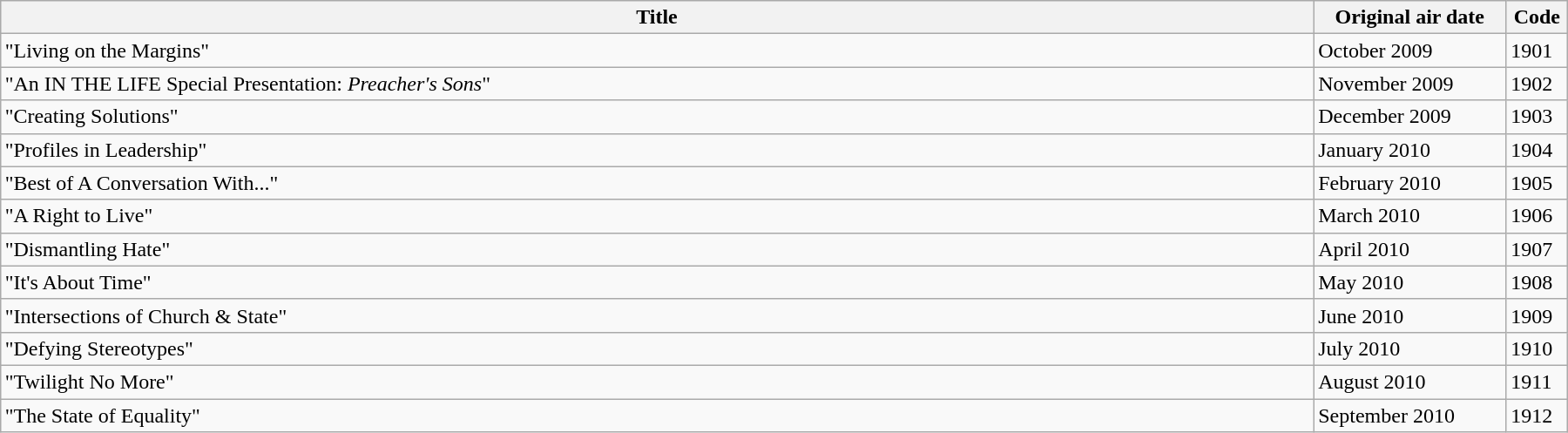<table class="wikitable" style="text-align=center; width:95%; margin:auto;">
<tr>
<th>Title</th>
<th width="140">Original air date</th>
<th width="40">Code</th>
</tr>
<tr>
<td>"Living on the Margins"</td>
<td>October 2009</td>
<td>1901</td>
</tr>
<tr>
<td>"An IN THE LIFE Special Presentation: <em>Preacher's Sons</em>"</td>
<td>November 2009</td>
<td>1902</td>
</tr>
<tr>
<td>"Creating Solutions"</td>
<td>December 2009</td>
<td>1903</td>
</tr>
<tr>
<td>"Profiles in Leadership"</td>
<td>January 2010</td>
<td>1904</td>
</tr>
<tr>
<td>"Best of A Conversation With..."</td>
<td>February 2010</td>
<td>1905</td>
</tr>
<tr>
<td>"A Right to Live"</td>
<td>March 2010</td>
<td>1906</td>
</tr>
<tr>
<td>"Dismantling Hate"</td>
<td>April 2010</td>
<td>1907</td>
</tr>
<tr>
<td>"It's About Time"</td>
<td>May 2010</td>
<td>1908</td>
</tr>
<tr>
<td>"Intersections of Church & State"</td>
<td>June 2010</td>
<td>1909</td>
</tr>
<tr>
<td>"Defying Stereotypes"</td>
<td>July 2010</td>
<td>1910</td>
</tr>
<tr>
<td>"Twilight No More"</td>
<td>August 2010</td>
<td>1911</td>
</tr>
<tr>
<td>"The State of Equality"</td>
<td>September 2010</td>
<td>1912</td>
</tr>
</table>
